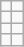<table class="wikitable">
<tr>
<td></td>
<td></td>
</tr>
<tr>
<td></td>
<td></td>
</tr>
<tr>
<td></td>
<td></td>
</tr>
<tr>
<td></td>
<td></td>
</tr>
</table>
